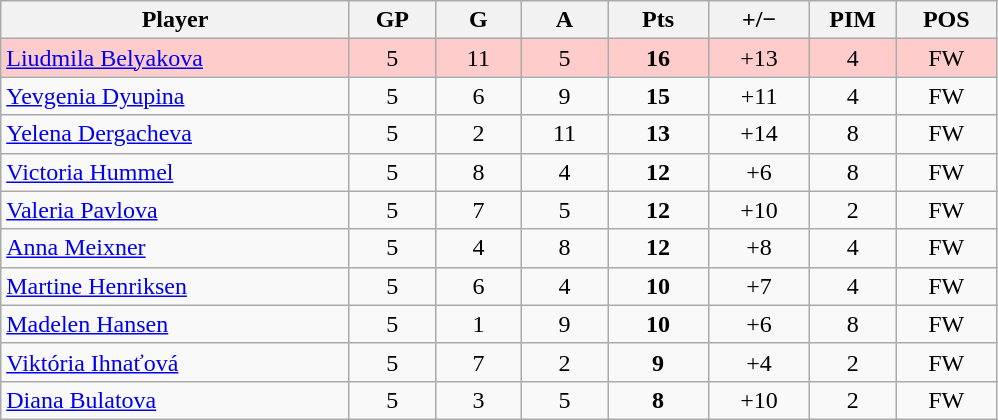<table class="wikitable sortable" style="text-align:center;">
<tr>
<th style="width:225px;">Player</th>
<th style="width:50px;">GP</th>
<th style="width:50px;">G</th>
<th style="width:50px;">A</th>
<th style="width:60px;">Pts</th>
<th style="width:60px;">+/−</th>
<th style="width:50px;">PIM</th>
<th style="width:60px;">POS</th>
</tr>
<tr style="background:#fcc;">
<td style="text-align:left;"> <a href='#'>Liudmila Belyakova</a></td>
<td>5</td>
<td>11</td>
<td>5</td>
<td><strong>16</strong></td>
<td>+13</td>
<td>4</td>
<td>FW</td>
</tr>
<tr>
<td style="text-align:left;"> <a href='#'>Yevgenia Dyupina</a></td>
<td>5</td>
<td>6</td>
<td>9</td>
<td><strong>15</strong></td>
<td>+11</td>
<td>4</td>
<td>FW</td>
</tr>
<tr>
<td style="text-align:left;"> <a href='#'>Yelena Dergacheva</a></td>
<td>5</td>
<td>2</td>
<td>11</td>
<td><strong>13</strong></td>
<td>+14</td>
<td>8</td>
<td>FW</td>
</tr>
<tr>
<td style="text-align:left;"> <a href='#'>Victoria Hummel</a></td>
<td>5</td>
<td>8</td>
<td>4</td>
<td><strong>12</strong></td>
<td>+6</td>
<td>8</td>
<td>FW</td>
</tr>
<tr>
<td style="text-align:left;"> <a href='#'>Valeria Pavlova</a></td>
<td>5</td>
<td>7</td>
<td>5</td>
<td><strong>12</strong></td>
<td>+10</td>
<td>2</td>
<td>FW</td>
</tr>
<tr>
<td style="text-align:left;"> <a href='#'>Anna Meixner</a></td>
<td>5</td>
<td>4</td>
<td>8</td>
<td><strong>12</strong></td>
<td>+8</td>
<td>4</td>
<td>FW</td>
</tr>
<tr>
<td style="text-align:left;"> <a href='#'>Martine Henriksen</a></td>
<td>5</td>
<td>6</td>
<td>4</td>
<td><strong>10</strong></td>
<td>+7</td>
<td>4</td>
<td>FW</td>
</tr>
<tr>
<td style="text-align:left;"> <a href='#'>Madelen Hansen</a></td>
<td>5</td>
<td>1</td>
<td>9</td>
<td><strong>10</strong></td>
<td>+6</td>
<td>8</td>
<td>FW</td>
</tr>
<tr>
<td style="text-align:left;"> <a href='#'>Viktória Ihnaťová</a></td>
<td>5</td>
<td>7</td>
<td>2</td>
<td><strong>9</strong></td>
<td>+4</td>
<td>2</td>
<td>FW</td>
</tr>
<tr>
<td style="text-align:left;"> <a href='#'>Diana Bulatova</a></td>
<td>5</td>
<td>3</td>
<td>5</td>
<td><strong>8</strong></td>
<td>+10</td>
<td>2</td>
<td>FW</td>
</tr>
</table>
